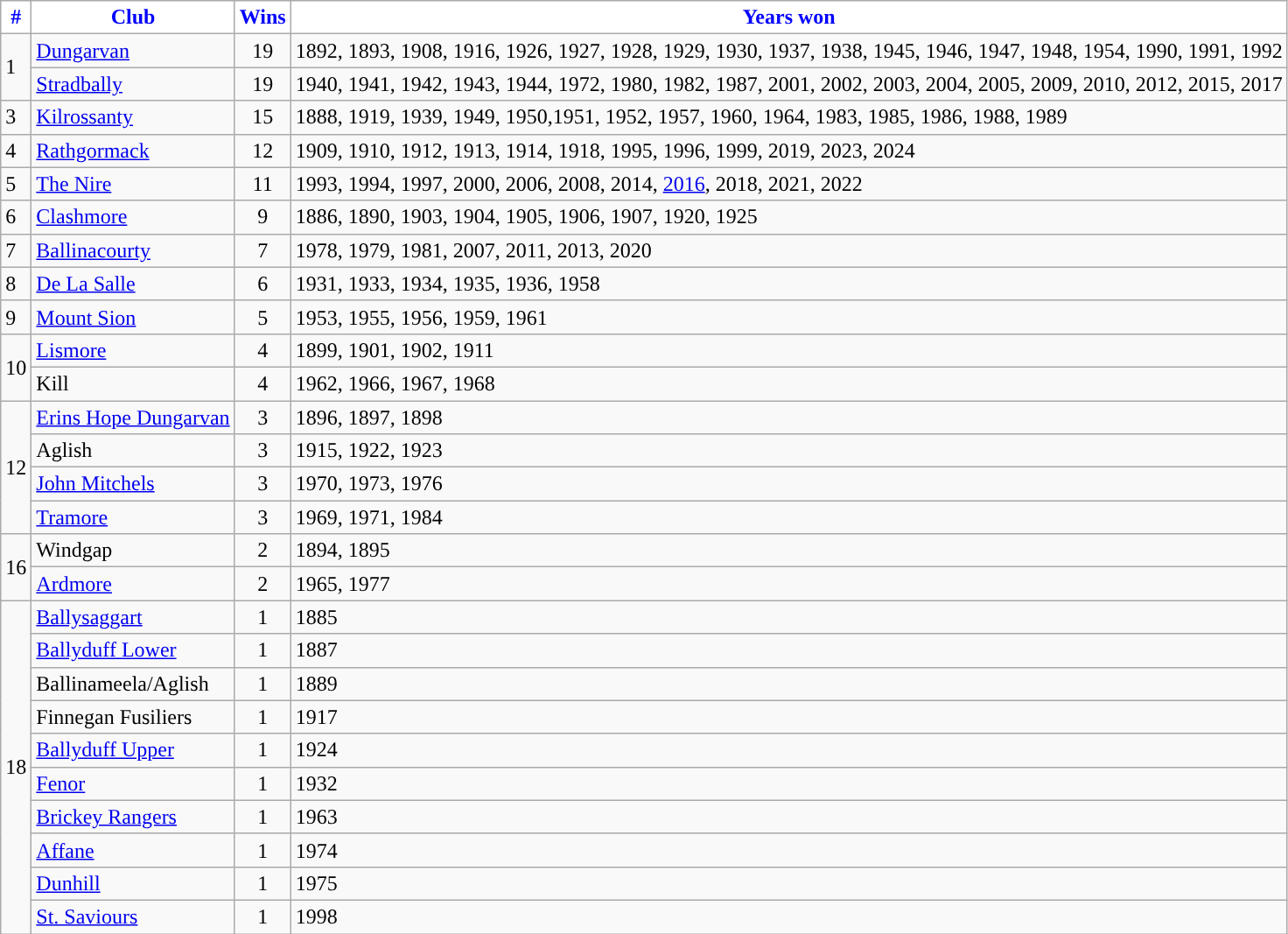<table class="wikitable">
<tr>
<th style="background:white;color:blue;">#</th>
<th style="background:white;color:blue;">Club</th>
<th style="background:white;color:blue;">Wins</th>
<th style="background:white;color:blue;">Years won</th>
</tr>
<tr>
<td rowspan="2">1</td>
<td><a href='#'>Dungarvan</a></td>
<td align="center">19</td>
<td>1892, 1893, 1908, 1916, 1926, 1927, 1928, 1929, 1930, 1937, 1938, 1945, 1946, 1947, 1948, 1954, 1990, 1991, 1992</td>
</tr>
<tr>
<td><a href='#'>Stradbally</a></td>
<td align="center">19</td>
<td>1940, 1941, 1942, 1943, 1944, 1972, 1980, 1982, 1987, 2001, 2002, 2003, 2004, 2005, 2009, 2010, 2012, 2015, 2017</td>
</tr>
<tr>
<td>3</td>
<td><a href='#'>Kilrossanty</a></td>
<td align="center">15</td>
<td>1888, 1919, 1939, 1949, 1950,1951, 1952, 1957, 1960, 1964, 1983, 1985, 1986, 1988, 1989</td>
</tr>
<tr>
<td>4</td>
<td><a href='#'>Rathgormack</a></td>
<td align="center">12</td>
<td>1909, 1910, 1912, 1913, 1914, 1918, 1995, 1996, 1999, 2019, 2023, 2024</td>
</tr>
<tr>
<td>5</td>
<td><a href='#'>The Nire</a></td>
<td align="center">11</td>
<td>1993, 1994, 1997, 2000, 2006, 2008, 2014, <a href='#'>2016</a>, 2018, 2021, 2022</td>
</tr>
<tr>
<td>6</td>
<td><a href='#'>Clashmore</a></td>
<td align="center">9</td>
<td>1886, 1890, 1903, 1904, 1905, 1906, 1907, 1920, 1925</td>
</tr>
<tr>
<td>7</td>
<td><a href='#'>Ballinacourty</a></td>
<td align="center">7</td>
<td>1978, 1979, 1981, 2007, 2011, 2013, 2020</td>
</tr>
<tr>
<td>8</td>
<td><a href='#'>De La Salle</a></td>
<td align="center">6</td>
<td>1931, 1933, 1934, 1935, 1936, 1958</td>
</tr>
<tr>
<td>9</td>
<td><a href='#'>Mount Sion</a></td>
<td align="center">5</td>
<td>1953, 1955, 1956, 1959, 1961</td>
</tr>
<tr>
<td rowspan=2>10</td>
<td><a href='#'>Lismore</a></td>
<td align="center">4</td>
<td>1899, 1901, 1902, 1911</td>
</tr>
<tr>
<td>Kill</td>
<td align="center">4</td>
<td>1962, 1966, 1967, 1968</td>
</tr>
<tr>
<td rowspan="4">12</td>
<td><a href='#'>Erins Hope Dungarvan</a></td>
<td align="center">3</td>
<td>1896, 1897, 1898</td>
</tr>
<tr>
<td>Aglish</td>
<td align="center">3</td>
<td>1915, 1922, 1923</td>
</tr>
<tr>
<td><a href='#'>John Mitchels</a></td>
<td align="center">3</td>
<td>1970, 1973, 1976</td>
</tr>
<tr>
<td><a href='#'>Tramore</a></td>
<td align="center">3</td>
<td>1969, 1971, 1984</td>
</tr>
<tr>
<td rowspan="2">16</td>
<td>Windgap</td>
<td align="center">2</td>
<td>1894, 1895</td>
</tr>
<tr>
<td><a href='#'>Ardmore</a></td>
<td align="center">2</td>
<td>1965, 1977</td>
</tr>
<tr>
<td rowspan="10">18</td>
<td><a href='#'>Ballysaggart</a></td>
<td align="center">1</td>
<td>1885</td>
</tr>
<tr>
<td><a href='#'>Ballyduff Lower</a></td>
<td align="center">1</td>
<td>1887</td>
</tr>
<tr>
<td>Ballinameela/Aglish</td>
<td align="center">1</td>
<td>1889</td>
</tr>
<tr>
<td>Finnegan Fusiliers</td>
<td align="center">1</td>
<td>1917</td>
</tr>
<tr>
<td><a href='#'>Ballyduff Upper</a></td>
<td align="center">1</td>
<td>1924</td>
</tr>
<tr>
<td><a href='#'>Fenor</a></td>
<td align="center">1</td>
<td>1932</td>
</tr>
<tr>
<td><a href='#'>Brickey Rangers</a></td>
<td align="center">1</td>
<td>1963</td>
</tr>
<tr>
<td><a href='#'>Affane</a></td>
<td align="center">1</td>
<td>1974</td>
</tr>
<tr>
<td><a href='#'>Dunhill</a></td>
<td align="center">1</td>
<td>1975</td>
</tr>
<tr>
<td><a href='#'>St. Saviours</a></td>
<td align="center">1</td>
<td>1998</td>
</tr>
</table>
